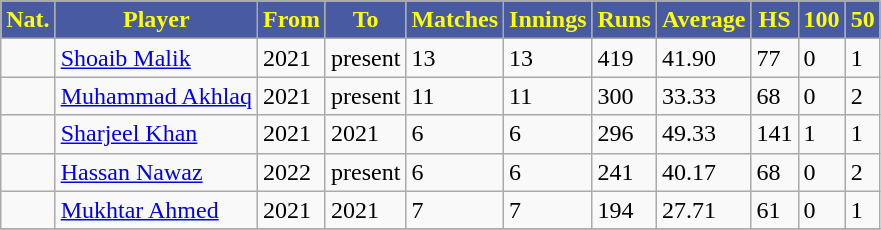<table class="wikitable sortable" style="font-size:100%">
<tr>
<th style="text-align:center; background:#485AA2; color:#FFFF00;">Nat.</th>
<th style="text-align:center; background:#485AA2; color:#FFFF00;">Player</th>
<th style="text-align:center; background:#485AA2; color:#FFFF00;">From</th>
<th style="text-align:center; background:#485AA2; color:#FFFF00;">To</th>
<th style="text-align:center; background:#485AA2; color:#FFFF00;">Matches</th>
<th style="text-align:center; background:#485AA2; color:#FFFF00;">Innings</th>
<th style="text-align:center; background:#485AA2; color:#FFFF00;">Runs</th>
<th style="text-align:center; background:#485AA2; color:#FFFF00;">Average</th>
<th style="text-align:center; background:#485AA2; color:#FFFF00;">HS</th>
<th style="text-align:center; background:#485AA2; color:#FFFF00">100</th>
<th style="text-align:center; background:#485AA2; color:#FFFF00;">50</th>
</tr>
<tr>
<td></td>
<td><a href='#'>Shoaib Malik</a></td>
<td>2021</td>
<td>present</td>
<td>13</td>
<td>13</td>
<td>419</td>
<td>41.90</td>
<td>77</td>
<td>0</td>
<td>1</td>
</tr>
<tr>
<td></td>
<td><a href='#'>Muhammad Akhlaq</a></td>
<td>2021</td>
<td>present</td>
<td>11</td>
<td>11</td>
<td>300</td>
<td>33.33</td>
<td>68</td>
<td>0</td>
<td>2</td>
</tr>
<tr>
<td></td>
<td><a href='#'>Sharjeel Khan</a></td>
<td>2021</td>
<td>2021</td>
<td>6</td>
<td>6</td>
<td>296</td>
<td>49.33</td>
<td>141</td>
<td>1</td>
<td>1</td>
</tr>
<tr>
<td></td>
<td><a href='#'>Hassan Nawaz</a></td>
<td>2022</td>
<td>present</td>
<td>6</td>
<td>6</td>
<td>241</td>
<td>40.17</td>
<td>68</td>
<td>0</td>
<td>2</td>
</tr>
<tr>
<td></td>
<td><a href='#'>Mukhtar Ahmed</a></td>
<td>2021</td>
<td>2021</td>
<td>7</td>
<td>7</td>
<td>194</td>
<td>27.71</td>
<td>61</td>
<td>0</td>
<td>1</td>
</tr>
<tr>
</tr>
</table>
